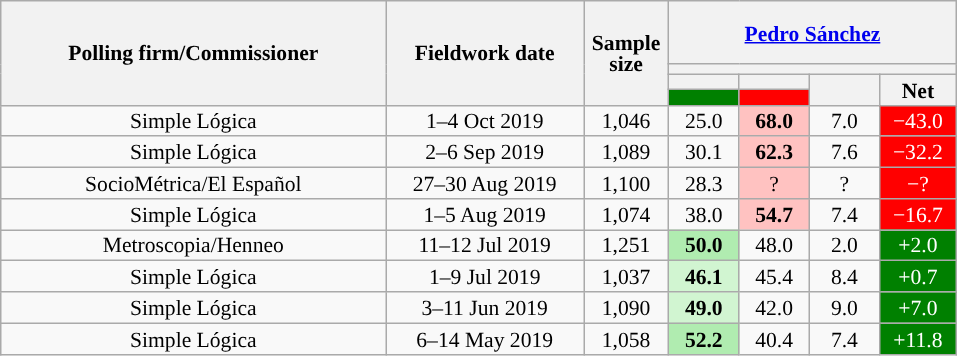<table class="wikitable collapsible collapsed" style="text-align:center; font-size:90%; line-height:14px;">
<tr style="height:42px;">
<th style="width:250px;" rowspan="4">Polling firm/Commissioner</th>
<th style="width:125px;" rowspan="4">Fieldwork date</th>
<th style="width:50px;" rowspan="4">Sample size</th>
<th style="width:185px;" colspan="4"><a href='#'>Pedro Sánchez</a><br></th>
</tr>
<tr>
<th colspan="4" style="background:"></th>
</tr>
<tr>
<th style="width:30px;"></th>
<th style="width:30px;"></th>
<th style="width:30px;" rowspan="2"></th>
<th style="width:30px;" rowspan="2">Net</th>
</tr>
<tr>
<th style="color:inherit;background:#008000;"></th>
<th style="color:inherit;background:#FF0000;"></th>
</tr>
<tr>
<td>Simple Lógica</td>
<td>1–4 Oct 2019</td>
<td>1,046</td>
<td>25.0</td>
<td style="background:#FFC2C1;"><strong>68.0</strong></td>
<td>7.0</td>
<td style="background:#FF0000; color:white;">−43.0</td>
</tr>
<tr>
<td>Simple Lógica</td>
<td>2–6 Sep 2019</td>
<td>1,089</td>
<td>30.1</td>
<td style="background:#FFC2C1;"><strong>62.3</strong></td>
<td>7.6</td>
<td style="background:#FF0000; color:white;">−32.2</td>
</tr>
<tr>
<td>SocioMétrica/El Español</td>
<td>27–30 Aug 2019</td>
<td>1,100</td>
<td>28.3</td>
<td style="background:#FFC2C1;">?</td>
<td>?</td>
<td style="background:#FF0000; color:white;">−?</td>
</tr>
<tr>
<td>Simple Lógica</td>
<td>1–5 Aug 2019</td>
<td>1,074</td>
<td>38.0</td>
<td style="background:#FFC2C1;"><strong>54.7</strong></td>
<td>7.4</td>
<td style="background:#FF0000; color:white;">−16.7</td>
</tr>
<tr>
<td>Metroscopia/Henneo</td>
<td>11–12 Jul 2019</td>
<td>1,251</td>
<td style="background:#B0ECB0;"><strong>50.0</strong></td>
<td>48.0</td>
<td>2.0</td>
<td style="background:#008000; color:white;">+2.0</td>
</tr>
<tr>
<td>Simple Lógica</td>
<td>1–9 Jul 2019</td>
<td>1,037</td>
<td style="background:#D1F5D1;"><strong>46.1</strong></td>
<td>45.4</td>
<td>8.4</td>
<td style="background:#008000; color:white;">+0.7</td>
</tr>
<tr>
<td>Simple Lógica</td>
<td>3–11 Jun 2019</td>
<td>1,090</td>
<td style="background:#D1F5D1;"><strong>49.0</strong></td>
<td>42.0</td>
<td>9.0</td>
<td style="background:#008000; color:white;">+7.0</td>
</tr>
<tr>
<td>Simple Lógica</td>
<td>6–14 May 2019</td>
<td>1,058</td>
<td style="background:#B0ECB0;"><strong>52.2</strong></td>
<td>40.4</td>
<td>7.4</td>
<td style="background:#008000; color:white;">+11.8</td>
</tr>
</table>
